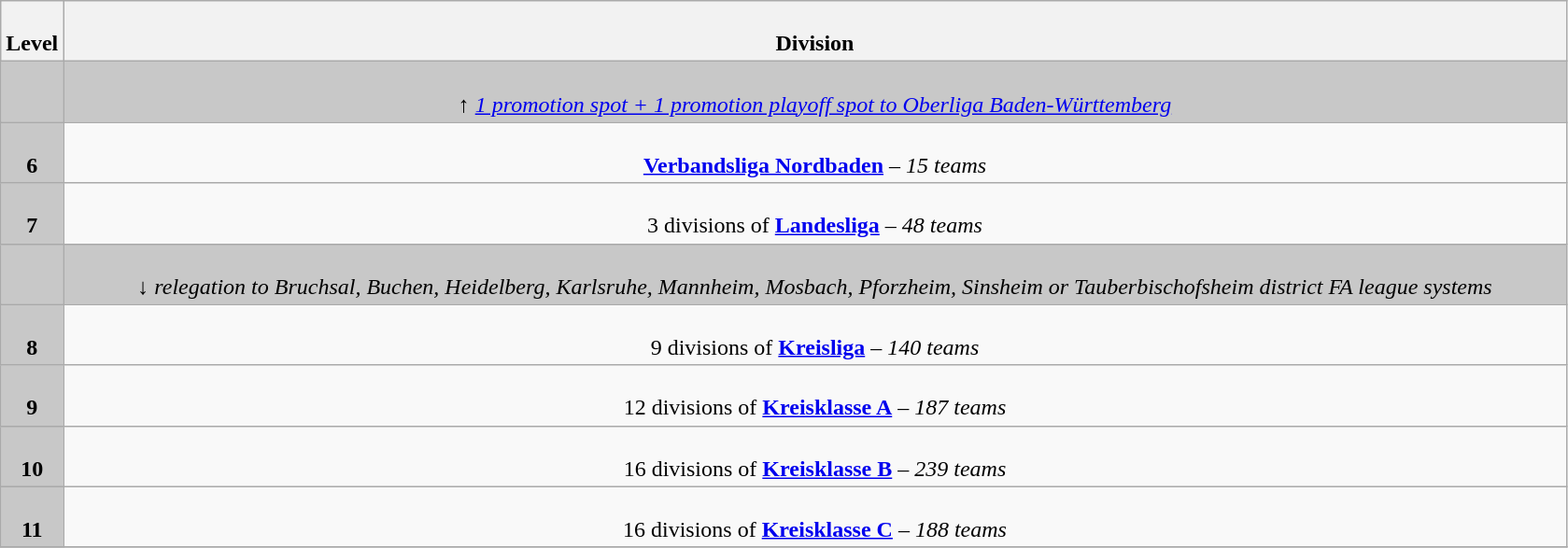<table class="wikitable" style="text-align:center">
<tr>
<th colspan="1" width="4%"><br>Level</th>
<th colspan="1"><br>Division</th>
</tr>
<tr style="background:#c8c8c8">
<td colspan="1"></td>
<td colspan="1"><br><em>↑ <a href='#'>1 promotion spot + 1 promotion playoff spot to Oberliga Baden-Württemberg</a></em></td>
</tr>
<tr>
<td colspan="1" style="background:#c8c8c8"><br><strong>6</strong></td>
<td colspan="1"><br><strong><a href='#'>Verbandsliga Nordbaden</a></strong> – <em>15 teams</em></td>
</tr>
<tr>
<td colspan="1" style="background:#c8c8c8"><br><strong>7</strong></td>
<td colspan="1"><br>3 divisions of <strong><a href='#'>Landesliga</a></strong> – <em>48 teams</em></td>
</tr>
<tr style="background:#c8c8c8">
<td colspan="1"></td>
<td colspan="1""><br><em>↓ relegation to Bruchsal, Buchen, Heidelberg, Karlsruhe, Mannheim, Mosbach, Pforzheim, Sinsheim or Tauberbischofsheim district FA league systems</em></td>
</tr>
<tr>
<td colspan="1" style="background:#c8c8c8"><br><strong>8</strong></td>
<td colspan="1"><br>9 divisions of <strong><a href='#'>Kreisliga</a></strong> – <em>140 teams</em></td>
</tr>
<tr>
<td colspan="1" style="background:#c8c8c8"><br><strong>9</strong></td>
<td colspan="1"><br>12 divisions of <strong><a href='#'>Kreisklasse A</a></strong> – <em>187 teams</em></td>
</tr>
<tr>
<td colspan="1" style="background:#c8c8c8"><br><strong>10</strong></td>
<td colspan="1"><br>16 divisions of <strong><a href='#'>Kreisklasse B</a></strong> – <em>239 teams</em></td>
</tr>
<tr>
<td colspan="1" style="background:#c8c8c8"><br><strong>11</strong></td>
<td colspan="1"><br>16 divisions of <strong><a href='#'>Kreisklasse C</a></strong> – <em>188 teams</em></td>
</tr>
<tr>
</tr>
</table>
